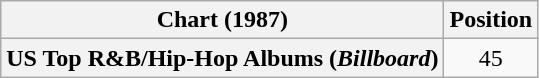<table class="wikitable plainrowheaders" style="text-align:center">
<tr>
<th scope="col">Chart (1987)</th>
<th scope="col">Position</th>
</tr>
<tr>
<th scope="row">US Top R&B/Hip-Hop Albums (<em>Billboard</em>)</th>
<td>45</td>
</tr>
</table>
